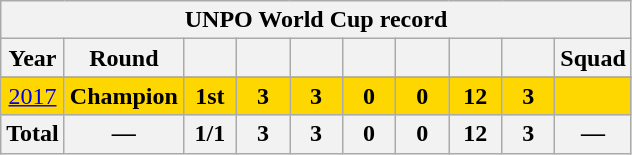<table class="wikitable" style="text-align:center;">
<tr>
<th colspan="10">UNPO World Cup record</th>
</tr>
<tr>
<th>Year</th>
<th>Round</th>
<th width="28"></th>
<th width="28"></th>
<th width="28"></th>
<th width="28"></th>
<th width="28"></th>
<th width="28"></th>
<th width="28"></th>
<th>Squad</th>
</tr>
<tr>
</tr>
<tr style="background:gold;">
<td> <a href='#'>2017</a></td>
<td><strong>Champion</strong></td>
<td><strong>1st</strong></td>
<td><strong>3</strong></td>
<td><strong>3</strong></td>
<td><strong>0</strong></td>
<td><strong>0</strong></td>
<td><strong>12</strong></td>
<td><strong>3</strong></td>
<td></td>
</tr>
<tr>
<th>Total</th>
<th>—</th>
<th>1/1</th>
<th>3</th>
<th>3</th>
<th>0</th>
<th>0</th>
<th>12</th>
<th>3</th>
<th>—</th>
</tr>
</table>
